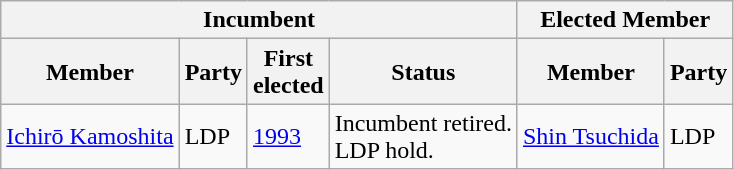<table class="wikitable sortable">
<tr>
<th colspan=4>Incumbent</th>
<th colspan=2>Elected Member</th>
</tr>
<tr>
<th>Member</th>
<th>Party</th>
<th>First<br>elected</th>
<th>Status</th>
<th>Member</th>
<th>Party</th>
</tr>
<tr>
<td><a href='#'>Ichirō Kamoshita</a></td>
<td>LDP</td>
<td><a href='#'>1993</a></td>
<td>Incumbent retired.<br>LDP hold.</td>
<td><a href='#'>Shin Tsuchida</a></td>
<td>LDP</td>
</tr>
</table>
